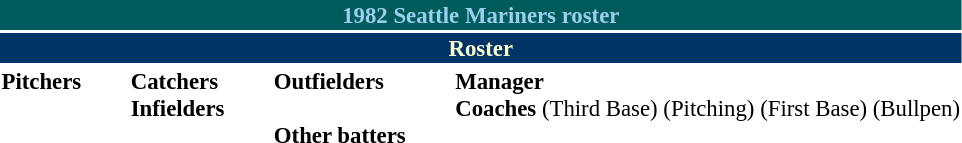<table class="toccolours" style="font-size: 95%;">
<tr>
<th colspan="10" style="background-color: #005c5c; color: #9ECEEE; text-align: center;">1982 Seattle Mariners roster</th>
</tr>
<tr>
<td colspan="10" style="background-color: #003366; color: #FFFDD0; text-align: center;"><strong>Roster</strong></td>
</tr>
<tr>
<td valign="top"><strong>Pitchers</strong><br>













</td>
<td width="25px"></td>
<td valign="top"><strong>Catchers</strong><br>




<strong>Infielders</strong>









</td>
<td width="25px"></td>
<td valign="top"><strong>Outfielders</strong><br>





<br>
<strong>Other batters</strong>

</td>
<td width="25px"></td>
<td valign="top"><strong>Manager</strong><br>
<strong>Coaches</strong>
 (Third Base)
 (Pitching)
 (First Base)
 (Bullpen)</td>
</tr>
</table>
